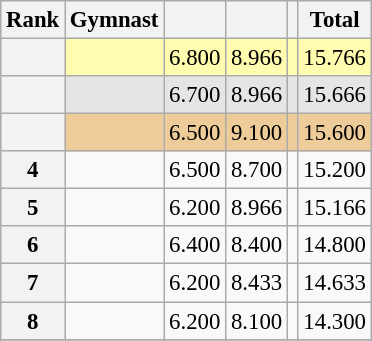<table class="wikitable sortable" style="text-align:center; font-size:95%">
<tr>
<th scope=col>Rank</th>
<th scope=col>Gymnast</th>
<th scope=col></th>
<th scope=col></th>
<th scope=col></th>
<th scope=col>Total</th>
</tr>
<tr bgcolor=fffcaf>
<th scope=row></th>
<td align=left></td>
<td>6.800</td>
<td>8.966</td>
<td></td>
<td>15.766</td>
</tr>
<tr bgcolor=e5e5e5>
<th scope=row></th>
<td align=left></td>
<td>6.700</td>
<td>8.966</td>
<td></td>
<td>15.666</td>
</tr>
<tr bgcolor=eecc99>
<th scope=row></th>
<td align=left></td>
<td>6.500</td>
<td>9.100</td>
<td></td>
<td>15.600</td>
</tr>
<tr>
<th scope=row>4</th>
<td align=left></td>
<td>6.500</td>
<td>8.700</td>
<td></td>
<td>15.200</td>
</tr>
<tr>
<th scope=row>5</th>
<td align=left></td>
<td>6.200</td>
<td>8.966</td>
<td></td>
<td>15.166</td>
</tr>
<tr>
<th scope=row>6</th>
<td align=left></td>
<td>6.400</td>
<td>8.400</td>
<td></td>
<td>14.800</td>
</tr>
<tr>
<th scope=row>7</th>
<td align=left></td>
<td>6.200</td>
<td>8.433</td>
<td></td>
<td>14.633</td>
</tr>
<tr>
<th scope=row>8</th>
<td align=left></td>
<td>6.200</td>
<td>8.100</td>
<td></td>
<td>14.300</td>
</tr>
<tr>
</tr>
</table>
